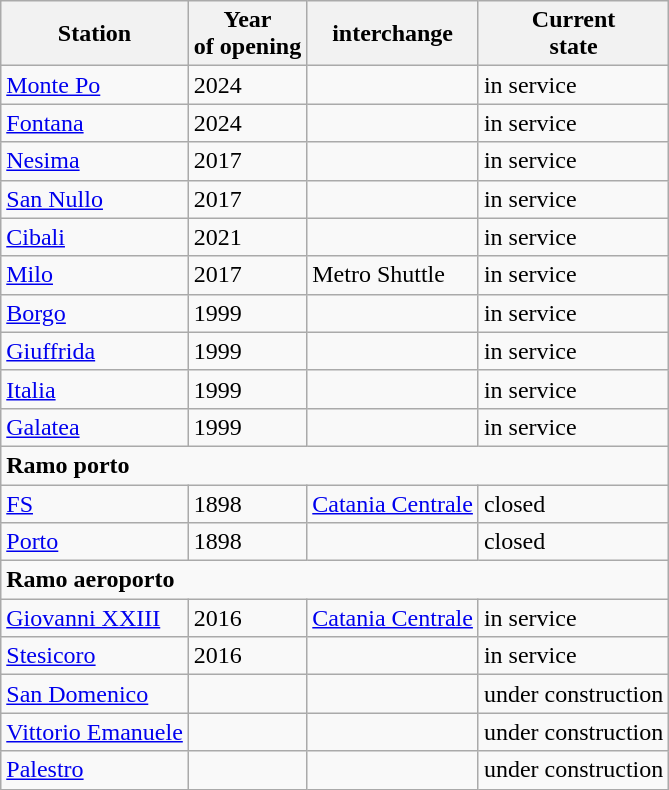<table class="wikitable">
<tr>
<th>Station</th>
<th>Year<br>of opening</th>
<th>interchange</th>
<th>Current<br>state</th>
</tr>
<tr>
<td><a href='#'>Monte Po</a></td>
<td>2024</td>
<td></td>
<td>in service</td>
</tr>
<tr>
<td><a href='#'>Fontana</a></td>
<td>2024</td>
<td></td>
<td>in service</td>
</tr>
<tr>
<td><a href='#'>Nesima</a></td>
<td>2017</td>
<td></td>
<td>in service</td>
</tr>
<tr>
<td><a href='#'>San Nullo</a></td>
<td>2017</td>
<td></td>
<td>in service</td>
</tr>
<tr>
<td><a href='#'>Cibali</a></td>
<td>2021</td>
<td></td>
<td>in service</td>
</tr>
<tr>
<td><a href='#'>Milo</a></td>
<td>2017</td>
<td>Metro Shuttle</td>
<td>in service</td>
</tr>
<tr>
<td><a href='#'>Borgo</a></td>
<td>1999</td>
<td></td>
<td>in service</td>
</tr>
<tr>
<td><a href='#'>Giuffrida</a></td>
<td>1999</td>
<td></td>
<td>in service</td>
</tr>
<tr>
<td><a href='#'>Italia</a></td>
<td>1999</td>
<td></td>
<td>in service</td>
</tr>
<tr>
<td><a href='#'>Galatea</a></td>
<td>1999</td>
<td></td>
<td>in service</td>
</tr>
<tr>
<td colspan="4"><strong>Ramo porto</strong></td>
</tr>
<tr>
<td><a href='#'>FS</a></td>
<td>1898</td>
<td><a href='#'>Catania Centrale</a></td>
<td>closed</td>
</tr>
<tr>
<td><a href='#'>Porto</a></td>
<td>1898</td>
<td></td>
<td>closed</td>
</tr>
<tr>
<td colspan="4"><strong>Ramo aeroporto</strong></td>
</tr>
<tr>
<td><a href='#'>Giovanni XXIII</a></td>
<td>2016</td>
<td><a href='#'>Catania Centrale</a></td>
<td>in service</td>
</tr>
<tr>
<td><a href='#'>Stesicoro</a></td>
<td>2016</td>
<td></td>
<td>in service</td>
</tr>
<tr>
<td><a href='#'>San Domenico</a></td>
<td></td>
<td></td>
<td>under construction</td>
</tr>
<tr>
<td><a href='#'>Vittorio Emanuele</a></td>
<td></td>
<td></td>
<td>under construction</td>
</tr>
<tr>
<td><a href='#'>Palestro</a></td>
<td></td>
<td></td>
<td>under construction</td>
</tr>
</table>
